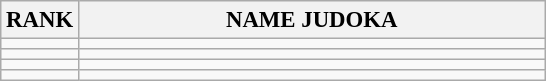<table class="wikitable" style="font-size:95%;">
<tr>
<th>RANK</th>
<th align="left" style="width: 20em">NAME JUDOKA</th>
</tr>
<tr>
<td align="center"></td>
<td></td>
</tr>
<tr>
<td align="center"></td>
<td></td>
</tr>
<tr>
<td align="center"></td>
<td></td>
</tr>
<tr>
<td align="center"></td>
<td></td>
</tr>
</table>
